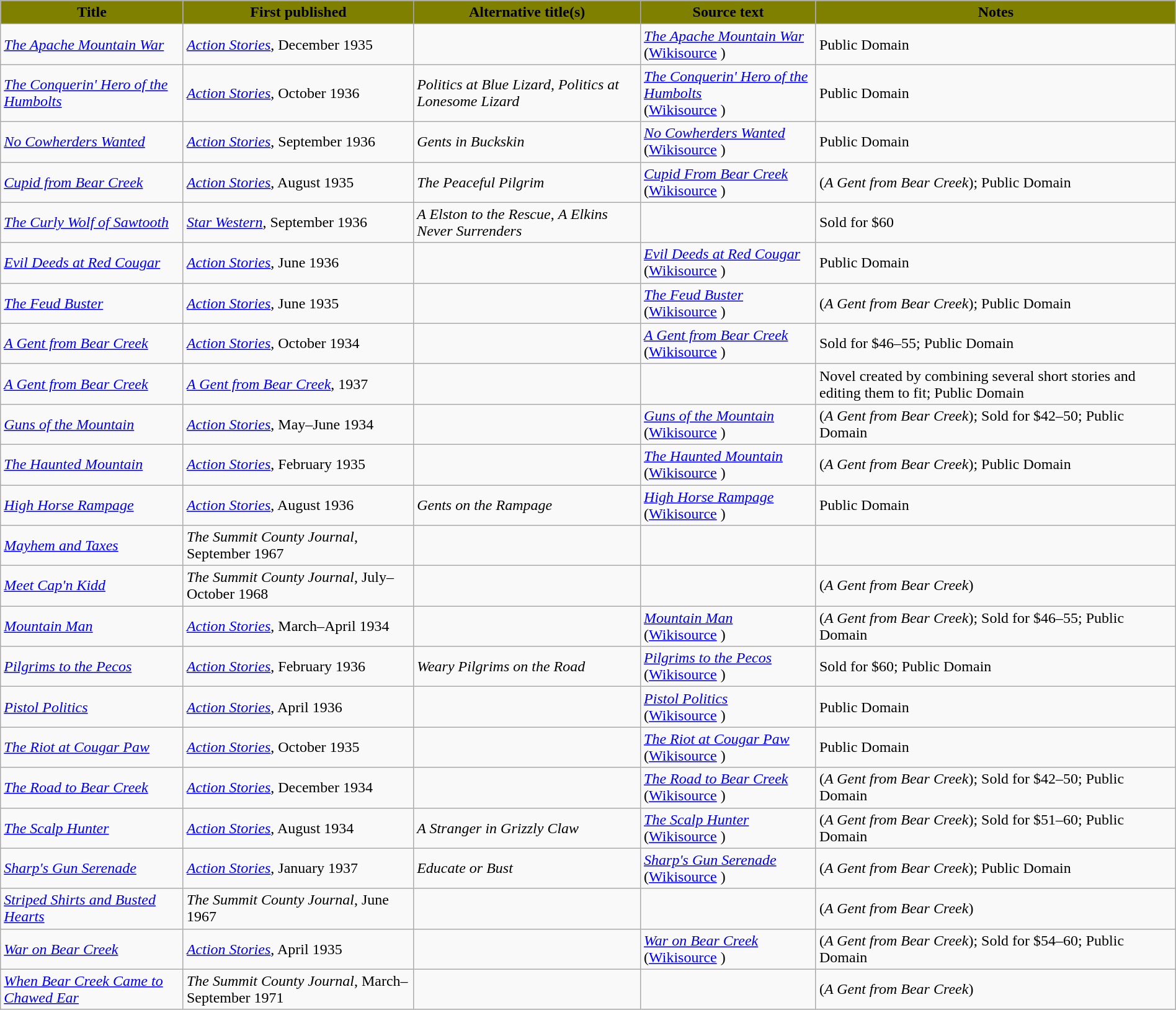<table class="wikitable" width="100%">
<tr>
<th style="background:#808000;">Title</th>
<th style="background:#808000;">First published</th>
<th style="background:#808000;">Alternative title(s)</th>
<th style="background:#808000;">Source text</th>
<th style="background:#808000;">Notes</th>
</tr>
<tr>
<td><em><a href='#'>The Apache Mountain War</a></em></td>
<td><em><a href='#'>Action Stories</a></em>, December 1935</td>
<td></td>
<td><em><a href='#'>The Apache Mountain War</a></em><br>(<a href='#'>Wikisource</a> )</td>
<td>Public Domain</td>
</tr>
<tr>
<td><em><a href='#'>The Conquerin' Hero of the Humbolts</a></em></td>
<td><em><a href='#'>Action Stories</a></em>, October 1936</td>
<td><em>Politics at Blue Lizard</em>, <em>Politics at Lonesome Lizard</em></td>
<td><em><a href='#'>The Conquerin' Hero of the Humbolts</a></em><br>(<a href='#'>Wikisource</a> )</td>
<td>Public Domain</td>
</tr>
<tr>
<td><em><a href='#'>No Cowherders Wanted</a></em></td>
<td><em><a href='#'>Action Stories</a></em>, September 1936</td>
<td><em>Gents in Buckskin</em></td>
<td><em><a href='#'>No Cowherders Wanted</a></em><br>(<a href='#'>Wikisource</a> )</td>
<td>Public Domain</td>
</tr>
<tr>
<td><em><a href='#'>Cupid from Bear Creek</a></em></td>
<td><em><a href='#'>Action Stories</a></em>, August 1935</td>
<td><em>The Peaceful Pilgrim</em></td>
<td><em><a href='#'>Cupid From Bear Creek</a></em><br>(<a href='#'>Wikisource</a> )</td>
<td>(<em>A Gent from Bear Creek</em>); Public Domain</td>
</tr>
<tr>
<td><em><a href='#'>The Curly Wolf of Sawtooth</a></em></td>
<td><em><a href='#'>Star Western</a></em>, September 1936</td>
<td><em>A Elston to the Rescue</em>, <em>A Elkins Never Surrenders</em></td>
<td></td>
<td>Sold for $60</td>
</tr>
<tr>
<td><em><a href='#'>Evil Deeds at Red Cougar</a></em></td>
<td><em><a href='#'>Action Stories</a></em>, June 1936</td>
<td></td>
<td><em><a href='#'>Evil Deeds at Red Cougar</a></em><br>(<a href='#'>Wikisource</a> )</td>
<td>Public Domain</td>
</tr>
<tr>
<td><em><a href='#'>The Feud Buster</a></em></td>
<td><em><a href='#'>Action Stories</a></em>, June 1935</td>
<td></td>
<td><em><a href='#'>The Feud Buster</a></em><br>(<a href='#'>Wikisource</a> )</td>
<td>(<em>A Gent from Bear Creek</em>); Public Domain</td>
</tr>
<tr>
<td><em><a href='#'>A Gent from Bear Creek</a></em></td>
<td><em><a href='#'>Action Stories</a></em>, October 1934</td>
<td></td>
<td><em><a href='#'>A Gent from Bear Creek</a></em><br>(<a href='#'>Wikisource</a> )</td>
<td>Sold for $46–55; Public Domain</td>
</tr>
<tr>
<td><em><a href='#'>A Gent from Bear Creek</a></em></td>
<td><em><a href='#'>A Gent from Bear Creek</a></em>, 1937</td>
<td></td>
<td></td>
<td>Novel created by combining several short stories and editing them to fit; Public Domain</td>
</tr>
<tr>
<td><em><a href='#'>Guns of the Mountain</a></em></td>
<td><em><a href='#'>Action Stories</a></em>, May–June 1934</td>
<td></td>
<td><em><a href='#'>Guns of the Mountain</a></em><br>(<a href='#'>Wikisource</a> )</td>
<td>(<em>A Gent from Bear Creek</em>); Sold for $42–50; Public Domain</td>
</tr>
<tr>
<td><em><a href='#'>The Haunted Mountain</a></em></td>
<td><em><a href='#'>Action Stories</a></em>, February 1935</td>
<td></td>
<td><em><a href='#'>The Haunted Mountain</a></em><br>(<a href='#'>Wikisource</a> )</td>
<td>(<em>A Gent from Bear Creek</em>); Public Domain</td>
</tr>
<tr>
<td><em><a href='#'>High Horse Rampage</a></em></td>
<td><em><a href='#'>Action Stories</a></em>, August 1936</td>
<td><em>Gents on the Rampage</em></td>
<td><em><a href='#'>High Horse Rampage</a></em><br>(<a href='#'>Wikisource</a> )</td>
<td>Public Domain</td>
</tr>
<tr>
<td><em><a href='#'>Mayhem and Taxes</a></em></td>
<td><em>The Summit County Journal</em>, September 1967</td>
<td></td>
<td></td>
<td></td>
</tr>
<tr>
<td><em><a href='#'>Meet Cap'n Kidd</a></em></td>
<td><em>The Summit County Journal</em>, July–October 1968</td>
<td></td>
<td></td>
<td>(<em>A Gent from Bear Creek</em>)</td>
</tr>
<tr>
<td><em><a href='#'>Mountain Man</a></em></td>
<td><em><a href='#'>Action Stories</a></em>, March–April 1934</td>
<td></td>
<td><em><a href='#'>Mountain Man</a></em><br>(<a href='#'>Wikisource</a> )</td>
<td>(<em>A Gent from Bear Creek</em>); Sold for $46–55; Public Domain</td>
</tr>
<tr>
<td><em><a href='#'>Pilgrims to the Pecos</a></em></td>
<td><em><a href='#'>Action Stories</a></em>, February 1936</td>
<td><em>Weary Pilgrims on the Road</em></td>
<td><em><a href='#'>Pilgrims to the Pecos</a></em><br>(<a href='#'>Wikisource</a> )</td>
<td>Sold for $60; Public Domain</td>
</tr>
<tr>
<td><em><a href='#'>Pistol Politics</a></em></td>
<td><em><a href='#'>Action Stories</a></em>, April 1936</td>
<td></td>
<td><em><a href='#'>Pistol Politics</a></em><br>(<a href='#'>Wikisource</a> )</td>
<td>Public Domain</td>
</tr>
<tr>
<td><em><a href='#'>The Riot at Cougar Paw</a></em></td>
<td><em><a href='#'>Action Stories</a></em>, October 1935</td>
<td></td>
<td><em><a href='#'>The Riot at Cougar Paw</a></em><br>(<a href='#'>Wikisource</a> )</td>
<td>Public Domain</td>
</tr>
<tr>
<td><em><a href='#'>The Road to Bear Creek</a></em></td>
<td><em><a href='#'>Action Stories</a></em>, December 1934</td>
<td></td>
<td><em><a href='#'>The Road to Bear Creek</a></em><br>(<a href='#'>Wikisource</a> )</td>
<td>(<em>A Gent from Bear Creek</em>); Sold for $42–50; Public Domain</td>
</tr>
<tr>
<td><em><a href='#'>The Scalp Hunter</a></em></td>
<td><em><a href='#'>Action Stories</a></em>, August 1934</td>
<td><em>A Stranger in Grizzly Claw</em></td>
<td><em><a href='#'>The Scalp Hunter</a></em><br>(<a href='#'>Wikisource</a> )</td>
<td>(<em>A Gent from Bear Creek</em>); Sold for $51–60; Public Domain</td>
</tr>
<tr>
<td><em><a href='#'>Sharp's Gun Serenade</a></em></td>
<td><em><a href='#'>Action Stories</a></em>, January 1937</td>
<td><em>Educate or Bust</em></td>
<td><em><a href='#'>Sharp's Gun Serenade</a></em><br>(<a href='#'>Wikisource</a> )</td>
<td>(<em>A Gent from Bear Creek</em>); Public Domain</td>
</tr>
<tr>
<td><em><a href='#'>Striped Shirts and Busted Hearts</a></em></td>
<td><em>The Summit County Journal</em>, June 1967</td>
<td></td>
<td></td>
<td>(<em>A Gent from Bear Creek</em>)</td>
</tr>
<tr>
<td><em><a href='#'>War on Bear Creek</a></em></td>
<td><em><a href='#'>Action Stories</a></em>, April 1935</td>
<td></td>
<td><em><a href='#'>War on Bear Creek</a></em><br>(<a href='#'>Wikisource</a> )</td>
<td>(<em>A Gent from Bear Creek</em>); Sold for $54–60; Public Domain</td>
</tr>
<tr>
<td><em><a href='#'>When Bear Creek Came to Chawed Ear</a></em></td>
<td><em>The Summit County Journal</em>, March–September 1971</td>
<td></td>
<td></td>
<td>(<em>A Gent from Bear Creek</em>)</td>
</tr>
</table>
